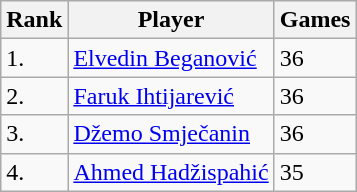<table class="wikitable">
<tr>
<th>Rank</th>
<th>Player</th>
<th>Games</th>
</tr>
<tr>
<td>1.</td>
<td> <a href='#'>Elvedin Beganović</a></td>
<td>36</td>
</tr>
<tr>
<td>2.</td>
<td> <a href='#'>Faruk Ihtijarević</a></td>
<td>36</td>
</tr>
<tr>
<td>3.</td>
<td> <a href='#'>Džemo Smječanin</a></td>
<td>36</td>
</tr>
<tr>
<td>4.</td>
<td> <a href='#'>Ahmed Hadžispahić</a></td>
<td>35</td>
</tr>
</table>
